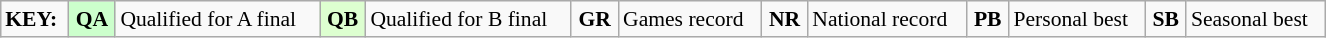<table class="wikitable" width="70%" style="margin:0.5em auto; font-size:90%;position:relative;">
<tr>
<td><strong>KEY:</strong></td>
<td align="center" bgcolor="ccffcc"><strong>QA</strong></td>
<td>Qualified for A final</td>
<td align="center" bgcolor="ddffd"><strong>QB</strong></td>
<td>Qualified for B final</td>
<td align="center"><strong>GR</strong></td>
<td>Games record</td>
<td align="center"><strong>NR</strong></td>
<td>National record</td>
<td align="center"><strong>PB</strong></td>
<td>Personal best</td>
<td align="center"><strong>SB</strong></td>
<td>Seasonal best</td>
</tr>
</table>
